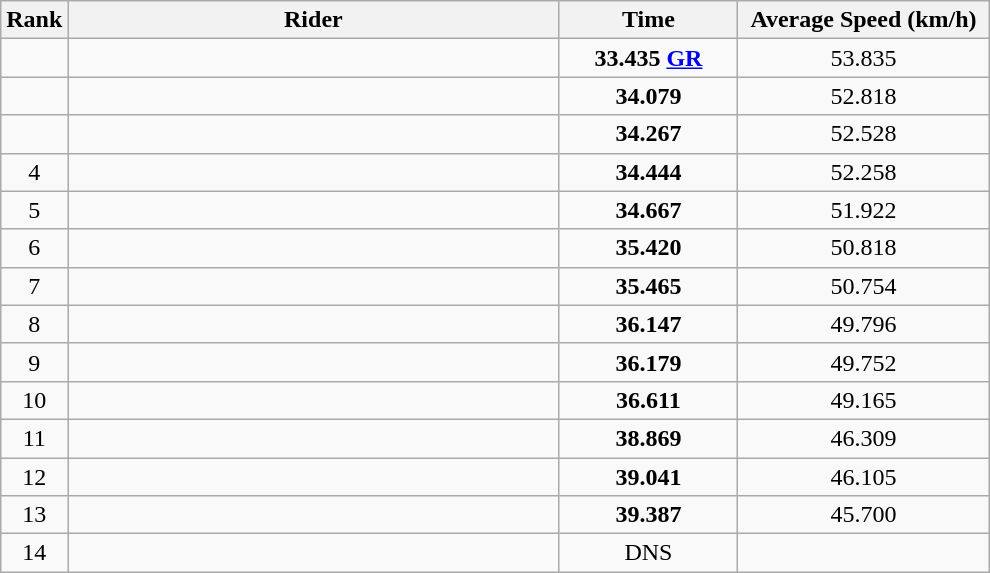<table class="wikitable" style="text-align:center;">
<tr>
<th>Rank</th>
<th style="width:20em;">Rider</th>
<th style="width:7em;">Time</th>
<th style="width:10em;">Average Speed (km/h)</th>
</tr>
<tr>
<td></td>
<td align=left></td>
<td><strong>33.435</strong> <a href='#'><strong>GR</strong></a></td>
<td>53.835</td>
</tr>
<tr>
<td></td>
<td align=left></td>
<td><strong>34.079</strong></td>
<td>52.818</td>
</tr>
<tr>
<td></td>
<td align=left></td>
<td><strong>34.267</strong></td>
<td>52.528</td>
</tr>
<tr>
<td>4</td>
<td align=left></td>
<td><strong>34.444</strong></td>
<td>52.258</td>
</tr>
<tr>
<td>5</td>
<td align=left></td>
<td><strong>34.667</strong></td>
<td>51.922</td>
</tr>
<tr>
<td>6</td>
<td align=left></td>
<td><strong>35.420</strong></td>
<td>50.818</td>
</tr>
<tr>
<td>7</td>
<td align=left></td>
<td><strong>35.465</strong></td>
<td>50.754</td>
</tr>
<tr>
<td>8</td>
<td align=left></td>
<td><strong>36.147</strong></td>
<td>49.796</td>
</tr>
<tr>
<td>9</td>
<td align=left></td>
<td><strong>36.179</strong></td>
<td>49.752</td>
</tr>
<tr>
<td>10</td>
<td align=left></td>
<td><strong>36.611</strong></td>
<td>49.165</td>
</tr>
<tr>
<td>11</td>
<td align=left></td>
<td><strong>38.869</strong></td>
<td>46.309</td>
</tr>
<tr>
<td>12</td>
<td align=left></td>
<td><strong>39.041</strong></td>
<td>46.105</td>
</tr>
<tr>
<td>13</td>
<td align=left></td>
<td><strong>39.387</strong></td>
<td>45.700</td>
</tr>
<tr>
<td>14</td>
<td align=left></td>
<td>DNS</td>
<td></td>
</tr>
</table>
